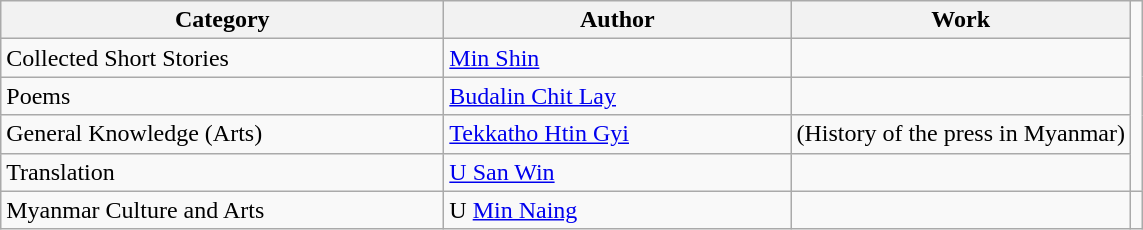<table class=wikitable>
<tr>
<th style="width:18em;">Category</th>
<th style="width:14em;">Author</th>
<th>Work</th>
</tr>
<tr>
<td>Collected Short Stories</td>
<td><a href='#'>Min Shin</a></td>
<td></td>
</tr>
<tr>
<td>Poems</td>
<td><a href='#'>Budalin Chit Lay</a></td>
<td><em></em></td>
</tr>
<tr>
<td>General Knowledge (Arts)</td>
<td><a href='#'>Tekkatho Htin Gyi</a></td>
<td><em></em> (History of the press in Myanmar)</td>
</tr>
<tr>
<td>Translation</td>
<td><a href='#'>U San Win</a></td>
<td><em></em></td>
</tr>
<tr>
<td>Myanmar Culture and Arts</td>
<td>U <a href='#'>Min Naing</a></td>
<td><em></em></td>
<td></td>
</tr>
</table>
